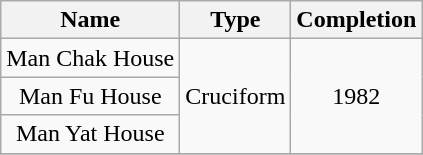<table class="wikitable" style="text-align: center">
<tr>
<th>Name</th>
<th>Type</th>
<th>Completion</th>
</tr>
<tr>
<td>Man Chak House</td>
<td rowspan="3">Cruciform</td>
<td rowspan="3">1982</td>
</tr>
<tr>
<td>Man Fu House</td>
</tr>
<tr>
<td>Man Yat House</td>
</tr>
<tr>
</tr>
</table>
